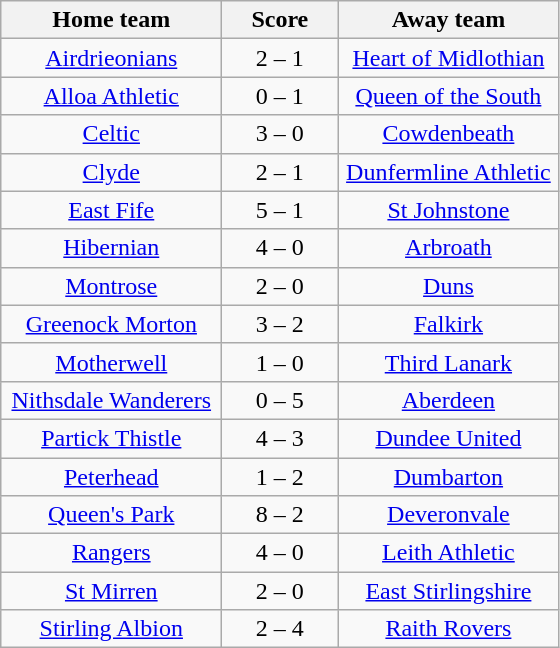<table class="wikitable" style="text-align: center">
<tr>
<th width=140>Home team</th>
<th width=70>Score</th>
<th width=140>Away team</th>
</tr>
<tr>
<td><a href='#'>Airdrieonians</a></td>
<td>2 – 1</td>
<td><a href='#'>Heart of Midlothian</a></td>
</tr>
<tr>
<td><a href='#'>Alloa Athletic</a></td>
<td>0 – 1</td>
<td><a href='#'>Queen of the South</a></td>
</tr>
<tr>
<td><a href='#'>Celtic</a></td>
<td>3 – 0</td>
<td><a href='#'>Cowdenbeath</a></td>
</tr>
<tr>
<td><a href='#'>Clyde</a></td>
<td>2 – 1</td>
<td><a href='#'>Dunfermline Athletic</a></td>
</tr>
<tr>
<td><a href='#'>East Fife</a></td>
<td>5 – 1</td>
<td><a href='#'>St Johnstone</a></td>
</tr>
<tr>
<td><a href='#'>Hibernian</a></td>
<td>4 – 0</td>
<td><a href='#'>Arbroath</a></td>
</tr>
<tr>
<td><a href='#'>Montrose</a></td>
<td>2 – 0</td>
<td><a href='#'>Duns</a></td>
</tr>
<tr>
<td><a href='#'>Greenock Morton</a></td>
<td>3 – 2</td>
<td><a href='#'>Falkirk</a></td>
</tr>
<tr>
<td><a href='#'>Motherwell</a></td>
<td>1 – 0</td>
<td><a href='#'>Third Lanark</a></td>
</tr>
<tr>
<td><a href='#'>Nithsdale Wanderers</a></td>
<td>0 – 5</td>
<td><a href='#'>Aberdeen</a></td>
</tr>
<tr>
<td><a href='#'>Partick Thistle</a></td>
<td>4 – 3</td>
<td><a href='#'>Dundee United</a></td>
</tr>
<tr>
<td><a href='#'>Peterhead</a></td>
<td>1 – 2</td>
<td><a href='#'>Dumbarton</a></td>
</tr>
<tr>
<td><a href='#'>Queen's Park</a></td>
<td>8 – 2</td>
<td><a href='#'>Deveronvale</a></td>
</tr>
<tr>
<td><a href='#'>Rangers</a></td>
<td>4 – 0</td>
<td><a href='#'>Leith Athletic</a></td>
</tr>
<tr>
<td><a href='#'>St Mirren</a></td>
<td>2 – 0</td>
<td><a href='#'>East Stirlingshire</a></td>
</tr>
<tr>
<td><a href='#'>Stirling Albion</a></td>
<td>2 – 4</td>
<td><a href='#'>Raith Rovers</a></td>
</tr>
</table>
